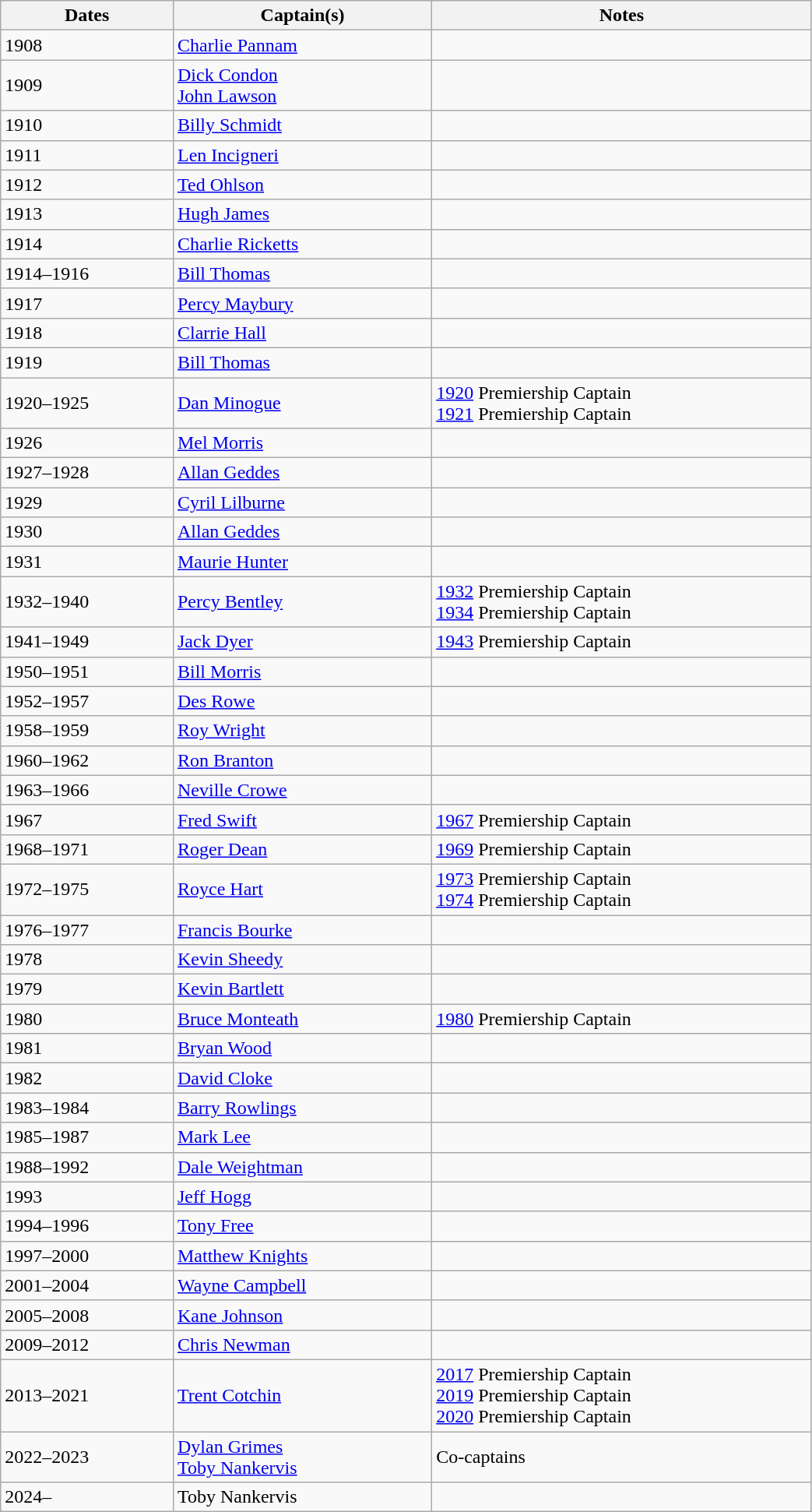<table class="wikitable" width=55%>
<tr>
<th>Dates</th>
<th>Captain(s)</th>
<th>Notes</th>
</tr>
<tr>
<td>1908</td>
<td><a href='#'>Charlie Pannam</a></td>
<td></td>
</tr>
<tr>
<td>1909</td>
<td><a href='#'>Dick Condon</a><br><a href='#'>John Lawson</a></td>
<td></td>
</tr>
<tr>
<td>1910</td>
<td><a href='#'>Billy Schmidt</a></td>
<td></td>
</tr>
<tr>
<td>1911</td>
<td><a href='#'>Len Incigneri</a></td>
<td></td>
</tr>
<tr>
<td>1912</td>
<td><a href='#'>Ted Ohlson</a></td>
<td></td>
</tr>
<tr>
<td>1913</td>
<td><a href='#'>Hugh James</a></td>
<td></td>
</tr>
<tr>
<td>1914</td>
<td><a href='#'>Charlie Ricketts</a></td>
<td></td>
</tr>
<tr>
<td>1914–1916</td>
<td><a href='#'>Bill Thomas</a></td>
<td></td>
</tr>
<tr>
<td>1917</td>
<td><a href='#'>Percy Maybury</a></td>
<td></td>
</tr>
<tr>
<td>1918</td>
<td><a href='#'>Clarrie Hall</a></td>
<td></td>
</tr>
<tr>
<td>1919</td>
<td><a href='#'>Bill Thomas</a></td>
<td></td>
</tr>
<tr>
<td>1920–1925</td>
<td><a href='#'>Dan Minogue</a></td>
<td><a href='#'>1920</a> Premiership Captain<br><a href='#'>1921</a> Premiership Captain</td>
</tr>
<tr>
<td>1926</td>
<td><a href='#'>Mel Morris</a></td>
<td></td>
</tr>
<tr>
<td>1927–1928</td>
<td><a href='#'>Allan Geddes</a></td>
<td></td>
</tr>
<tr>
<td>1929</td>
<td><a href='#'>Cyril Lilburne</a></td>
<td></td>
</tr>
<tr>
<td>1930</td>
<td><a href='#'>Allan Geddes</a></td>
<td></td>
</tr>
<tr>
<td>1931</td>
<td><a href='#'>Maurie Hunter</a></td>
<td></td>
</tr>
<tr>
<td>1932–1940</td>
<td><a href='#'>Percy Bentley</a></td>
<td><a href='#'>1932</a> Premiership Captain<br><a href='#'>1934</a> Premiership Captain</td>
</tr>
<tr>
<td>1941–1949</td>
<td><a href='#'>Jack Dyer</a></td>
<td><a href='#'>1943</a> Premiership Captain</td>
</tr>
<tr>
<td>1950–1951</td>
<td><a href='#'>Bill Morris</a></td>
<td></td>
</tr>
<tr>
<td>1952–1957</td>
<td><a href='#'>Des Rowe</a></td>
<td></td>
</tr>
<tr>
<td>1958–1959</td>
<td><a href='#'>Roy Wright</a></td>
<td></td>
</tr>
<tr>
<td>1960–1962</td>
<td><a href='#'>Ron Branton</a></td>
<td></td>
</tr>
<tr>
<td>1963–1966</td>
<td><a href='#'>Neville Crowe</a></td>
<td></td>
</tr>
<tr>
<td>1967</td>
<td><a href='#'>Fred Swift</a></td>
<td><a href='#'>1967</a> Premiership Captain</td>
</tr>
<tr>
<td>1968–1971</td>
<td><a href='#'>Roger Dean</a></td>
<td><a href='#'>1969</a> Premiership Captain</td>
</tr>
<tr>
<td>1972–1975</td>
<td><a href='#'>Royce Hart</a></td>
<td><a href='#'>1973</a> Premiership Captain<br><a href='#'>1974</a> Premiership Captain</td>
</tr>
<tr>
<td>1976–1977</td>
<td><a href='#'>Francis Bourke</a></td>
<td></td>
</tr>
<tr>
<td>1978</td>
<td><a href='#'>Kevin Sheedy</a></td>
<td></td>
</tr>
<tr>
<td>1979</td>
<td><a href='#'>Kevin Bartlett</a></td>
<td></td>
</tr>
<tr>
<td>1980</td>
<td><a href='#'>Bruce Monteath</a></td>
<td><a href='#'>1980</a> Premiership Captain</td>
</tr>
<tr>
<td>1981</td>
<td><a href='#'>Bryan Wood</a></td>
<td></td>
</tr>
<tr>
<td>1982</td>
<td><a href='#'>David Cloke</a></td>
<td></td>
</tr>
<tr>
<td>1983–1984</td>
<td><a href='#'>Barry Rowlings</a></td>
<td></td>
</tr>
<tr>
<td>1985–1987</td>
<td><a href='#'>Mark Lee</a></td>
<td></td>
</tr>
<tr>
<td>1988–1992</td>
<td><a href='#'>Dale Weightman</a></td>
<td></td>
</tr>
<tr>
<td>1993</td>
<td><a href='#'>Jeff Hogg</a></td>
<td></td>
</tr>
<tr>
<td>1994–1996</td>
<td><a href='#'>Tony Free</a></td>
<td></td>
</tr>
<tr>
<td>1997–2000</td>
<td><a href='#'>Matthew Knights</a></td>
<td></td>
</tr>
<tr>
<td>2001–2004</td>
<td><a href='#'>Wayne Campbell</a></td>
<td></td>
</tr>
<tr>
<td>2005–2008</td>
<td><a href='#'>Kane Johnson</a></td>
<td></td>
</tr>
<tr>
<td>2009–2012</td>
<td><a href='#'>Chris Newman</a></td>
<td></td>
</tr>
<tr>
<td>2013–2021</td>
<td><a href='#'>Trent Cotchin</a></td>
<td><a href='#'>2017</a> Premiership Captain <br><a href='#'>2019</a> Premiership Captain <br><a href='#'>2020</a> Premiership Captain</td>
</tr>
<tr>
<td>2022–2023</td>
<td><a href='#'>Dylan Grimes</a><br><a href='#'>Toby Nankervis</a></td>
<td>Co-captains</td>
</tr>
<tr>
<td>2024–</td>
<td>Toby Nankervis</td>
<td></td>
</tr>
</table>
